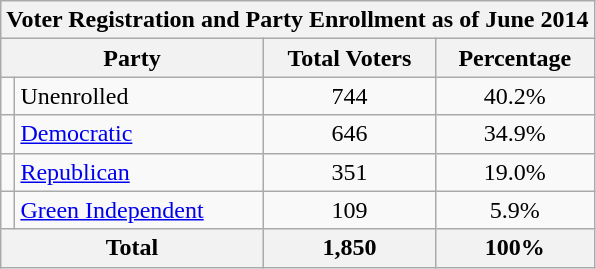<table class=wikitable>
<tr>
<th colspan = 6>Voter Registration and Party Enrollment as of June 2014</th>
</tr>
<tr>
<th colspan = 2>Party</th>
<th>Total Voters</th>
<th>Percentage</th>
</tr>
<tr>
<td></td>
<td>Unenrolled</td>
<td align = center>744</td>
<td align = center>40.2%</td>
</tr>
<tr>
<td></td>
<td><a href='#'>Democratic</a></td>
<td align = center>646</td>
<td align = center>34.9%</td>
</tr>
<tr>
<td></td>
<td><a href='#'>Republican</a></td>
<td align = center>351</td>
<td align = center>19.0%</td>
</tr>
<tr>
<td></td>
<td><a href='#'>Green Independent</a></td>
<td align = center>109</td>
<td align = center>5.9%</td>
</tr>
<tr>
<th colspan = 2>Total</th>
<th align = center>1,850</th>
<th align = center>100%</th>
</tr>
</table>
